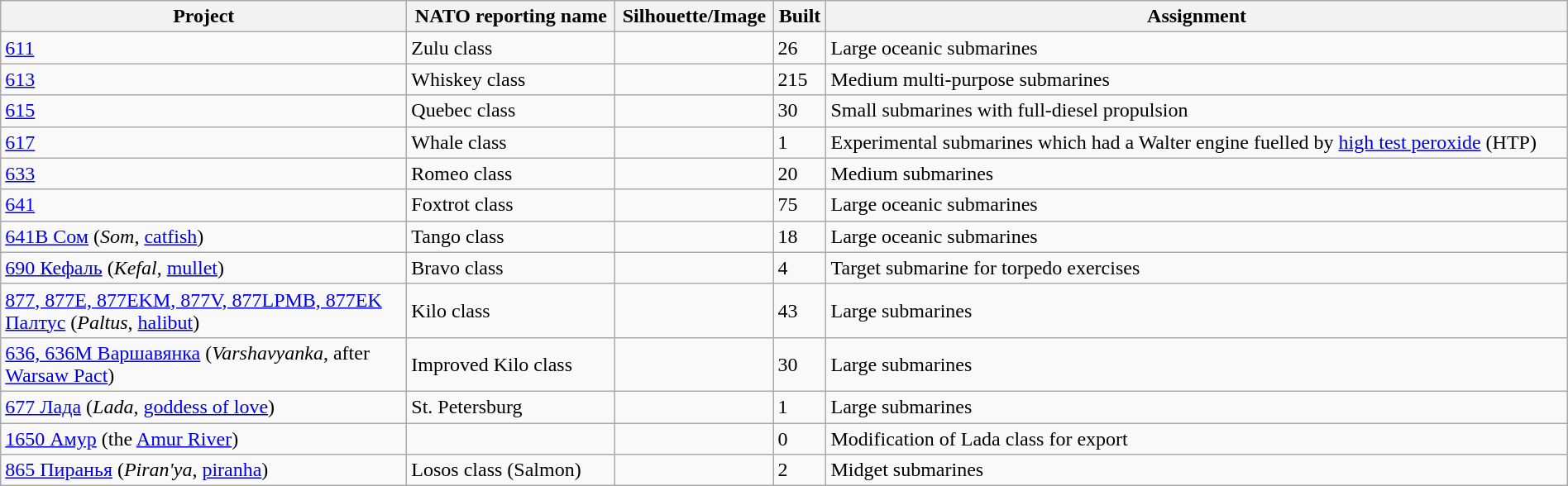<table class="wikitable" style="width:100%">
<tr>
<th style="width: 20em">Project</th>
<th>NATO reporting name</th>
<th>Silhouette/Image</th>
<th>Built</th>
<th>Assignment</th>
</tr>
<tr>
<td><a href='#'>611</a></td>
<td>Zulu class</td>
<td></td>
<td>26</td>
<td>Large oceanic submarines</td>
</tr>
<tr>
<td><a href='#'>613</a></td>
<td>Whiskey class</td>
<td></td>
<td>215</td>
<td>Medium multi-purpose submarines</td>
</tr>
<tr>
<td><a href='#'>615</a></td>
<td>Quebec class</td>
<td></td>
<td>30</td>
<td>Small submarines with full-diesel propulsion</td>
</tr>
<tr>
<td><a href='#'>617</a></td>
<td>Whale class</td>
<td></td>
<td>1</td>
<td>Experimental submarines which had a Walter engine fuelled by <a href='#'>high test peroxide</a> (HTP)</td>
</tr>
<tr>
<td><a href='#'>633</a></td>
<td>Romeo class</td>
<td></td>
<td>20</td>
<td>Medium submarines</td>
</tr>
<tr>
<td><a href='#'>641</a></td>
<td>Foxtrot class</td>
<td></td>
<td>75</td>
<td>Large oceanic submarines</td>
</tr>
<tr>
<td><a href='#'>641B Cом</a> (<em>Som</em>, <a href='#'>catfish</a>)</td>
<td>Tango class</td>
<td></td>
<td>18</td>
<td>Large oceanic submarines</td>
</tr>
<tr>
<td><a href='#'>690 Кефаль</a> (<em>Kefal</em>, <a href='#'>mullet</a>)</td>
<td>Bravo class</td>
<td></td>
<td>4</td>
<td>Target submarine for torpedo exercises</td>
</tr>
<tr>
<td><a href='#'>877, 877E, 877EKM, 877V, 877LPMB, 877EK Палтус</a> (<em>Paltus</em>, <a href='#'>halibut</a>)</td>
<td>Kilo class</td>
<td></td>
<td>43</td>
<td>Large submarines</td>
</tr>
<tr>
<td><a href='#'>636, 636М Варшавянка</a>  (<em>Varshavyanka</em>, after <a href='#'>Warsaw Pact</a>)</td>
<td>Improved Kilo class</td>
<td></td>
<td>30</td>
<td>Large submarines</td>
</tr>
<tr>
<td><a href='#'>677 Лада</a> (<em>Lada</em>, <a href='#'>goddess of love</a>)</td>
<td>St. Petersburg</td>
<td></td>
<td>1</td>
<td>Large submarines</td>
</tr>
<tr>
<td><a href='#'>1650 Амур</a> (the <a href='#'>Amur River</a>)</td>
<td></td>
<td></td>
<td>0</td>
<td>Modification of Lada class for export</td>
</tr>
<tr>
<td><a href='#'>865 Пиранья</a> (<em>Piran'ya</em>, <a href='#'>piranha</a>)</td>
<td>Losos class (Salmon)</td>
<td></td>
<td>2</td>
<td>Midget submarines</td>
</tr>
</table>
